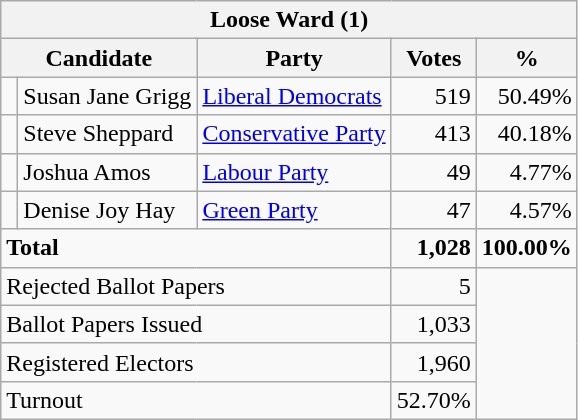<table class="wikitable" border="1" style="text-align:right; font-size:100%">
<tr>
<th align=center colspan=5>Loose Ward (1)</th>
</tr>
<tr>
<th align=left colspan=2>Candidate</th>
<th align=left>Party</th>
<th align=center>Votes</th>
<th align=center>%</th>
</tr>
<tr>
<td bgcolor=> </td>
<td align=left>Susan Jane Grigg</td>
<td align=left><a href='#'>Liberal Democrats</a></td>
<td>519</td>
<td>50.49%</td>
</tr>
<tr>
<td bgcolor=> </td>
<td align=left>Steve Sheppard</td>
<td align=left><a href='#'>Conservative Party</a></td>
<td>413</td>
<td>40.18%</td>
</tr>
<tr>
<td bgcolor=> </td>
<td align=left>Joshua Amos</td>
<td align=left><a href='#'>Labour Party</a></td>
<td>49</td>
<td>4.77%</td>
</tr>
<tr>
<td bgcolor=> </td>
<td align=left>Denise Joy Hay</td>
<td align=left><a href='#'>Green Party</a></td>
<td>47</td>
<td>4.57%</td>
</tr>
<tr>
<td align=left colspan=3><strong>Total</strong></td>
<td><strong>1,028</strong></td>
<td><strong>100.00%</strong></td>
</tr>
<tr>
<td align=left colspan=3>Rejected Ballot Papers</td>
<td>5</td>
<td rowspan=4></td>
</tr>
<tr>
<td align=left colspan=3>Ballot Papers Issued</td>
<td>1,033</td>
</tr>
<tr>
<td align=left colspan=3>Registered Electors</td>
<td>1,960</td>
</tr>
<tr>
<td align=left colspan=3>Turnout</td>
<td>52.70%</td>
</tr>
</table>
